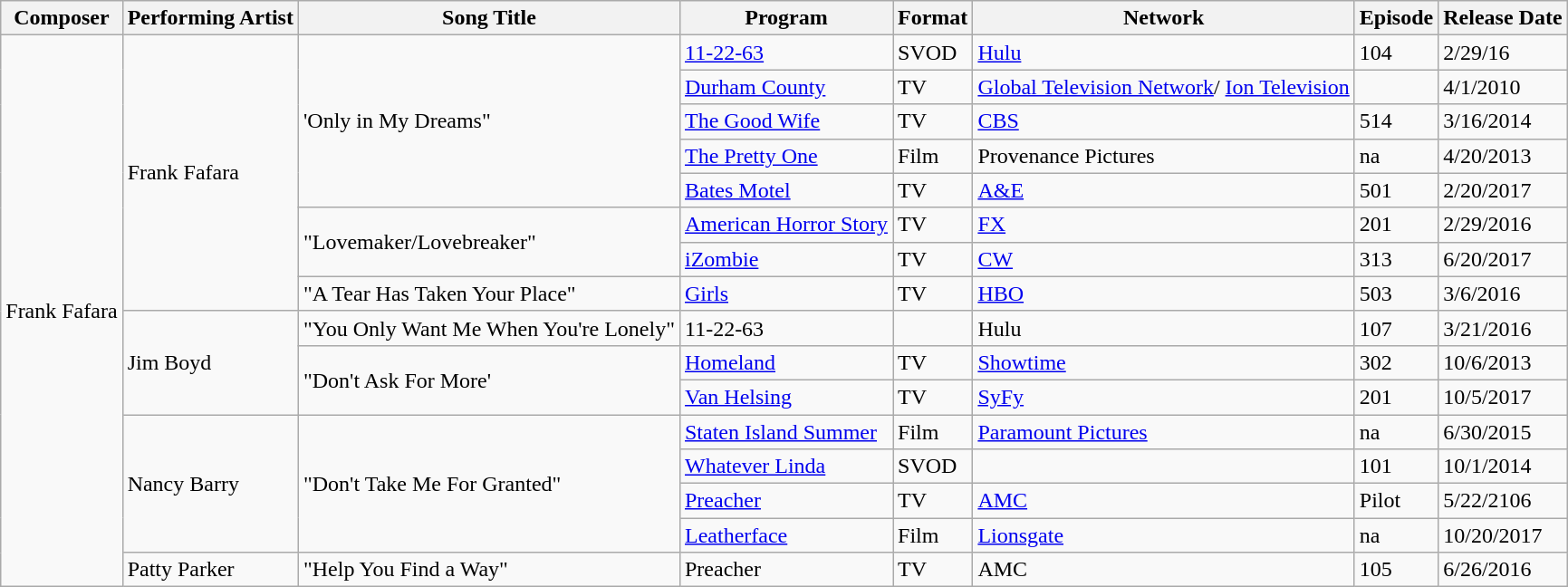<table class="wikitable">
<tr>
<th>Composer</th>
<th>Performing Artist</th>
<th>Song Title</th>
<th>Program</th>
<th>Format</th>
<th>Network</th>
<th>Episode</th>
<th>Release Date</th>
</tr>
<tr>
<td rowspan="16">Frank Fafara</td>
<td rowspan="8">Frank Fafara</td>
<td rowspan="5">'Only in My Dreams"</td>
<td><a href='#'>11-22-63</a></td>
<td>SVOD</td>
<td><a href='#'>Hulu</a></td>
<td>104</td>
<td>2/29/16</td>
</tr>
<tr>
<td><a href='#'>Durham County</a></td>
<td>TV</td>
<td><a href='#'>Global Television Network</a>/ <a href='#'>Ion Television</a></td>
<td></td>
<td>4/1/2010</td>
</tr>
<tr>
<td><a href='#'>The Good Wife</a></td>
<td>TV</td>
<td><a href='#'>CBS</a></td>
<td>514</td>
<td>3/16/2014</td>
</tr>
<tr>
<td><a href='#'>The Pretty One</a></td>
<td>Film</td>
<td>Provenance Pictures</td>
<td>na</td>
<td>4/20/2013</td>
</tr>
<tr>
<td><a href='#'>Bates Motel</a></td>
<td>TV</td>
<td><a href='#'>A&E</a></td>
<td>501</td>
<td>2/20/2017</td>
</tr>
<tr>
<td rowspan="2">"Lovemaker/Lovebreaker"</td>
<td><a href='#'>American Horror Story</a></td>
<td>TV</td>
<td><a href='#'>FX</a></td>
<td>201</td>
<td>2/29/2016</td>
</tr>
<tr>
<td><a href='#'>iZombie</a></td>
<td>TV</td>
<td><a href='#'>CW</a></td>
<td>313</td>
<td>6/20/2017</td>
</tr>
<tr>
<td>"A Tear Has Taken Your Place"</td>
<td><a href='#'>Girls</a></td>
<td>TV</td>
<td><a href='#'>HBO</a></td>
<td>503</td>
<td>3/6/2016</td>
</tr>
<tr>
<td rowspan="3">Jim Boyd</td>
<td>"You Only Want Me When You're Lonely"</td>
<td>11-22-63</td>
<td></td>
<td>Hulu</td>
<td>107</td>
<td>3/21/2016</td>
</tr>
<tr>
<td rowspan="2">"Don't Ask For More'</td>
<td><a href='#'>Homeland</a></td>
<td>TV</td>
<td><a href='#'>Showtime</a></td>
<td>302</td>
<td>10/6/2013</td>
</tr>
<tr>
<td><a href='#'>Van Helsing</a></td>
<td>TV</td>
<td><a href='#'>SyFy</a></td>
<td>201</td>
<td>10/5/2017</td>
</tr>
<tr>
<td rowspan="4">Nancy Barry</td>
<td rowspan="4">"Don't Take Me For Granted"</td>
<td><a href='#'>Staten Island Summer</a></td>
<td>Film</td>
<td><a href='#'>Paramount Pictures</a></td>
<td>na</td>
<td>6/30/2015</td>
</tr>
<tr>
<td><a href='#'>Whatever Linda</a></td>
<td>SVOD</td>
<td></td>
<td>101</td>
<td>10/1/2014</td>
</tr>
<tr>
<td><a href='#'>Preacher</a></td>
<td>TV</td>
<td><a href='#'>AMC</a></td>
<td>Pilot</td>
<td>5/22/2106</td>
</tr>
<tr>
<td><a href='#'>Leatherface</a></td>
<td>Film</td>
<td><a href='#'>Lionsgate</a></td>
<td>na</td>
<td>10/20/2017</td>
</tr>
<tr>
<td>Patty Parker</td>
<td>"Help You Find a Way"</td>
<td>Preacher</td>
<td>TV</td>
<td>AMC</td>
<td>105</td>
<td>6/26/2016</td>
</tr>
</table>
